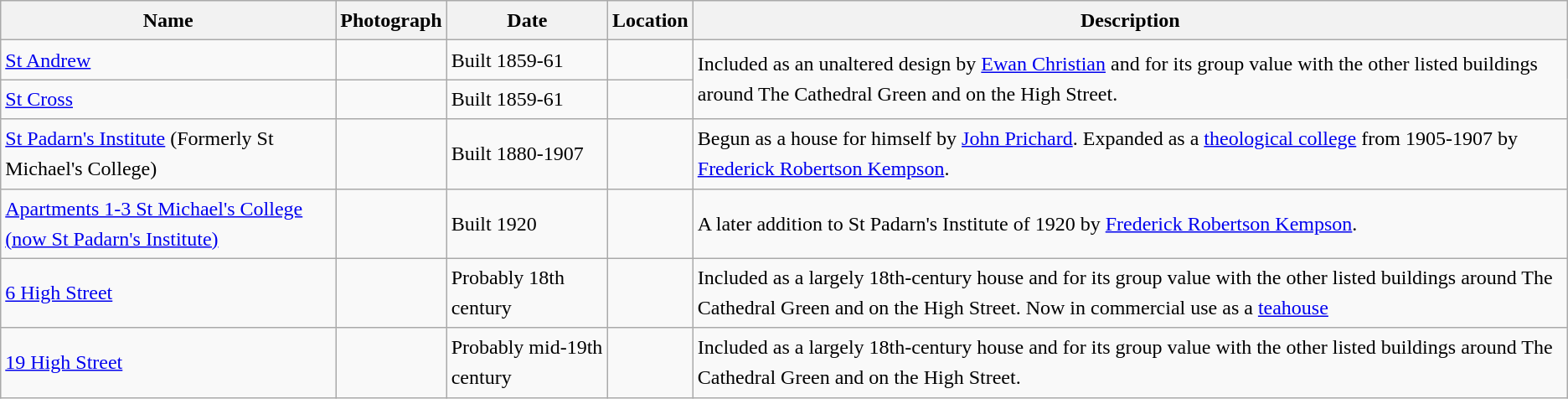<table class="wikitable sortable" style="border:0px;text-align:left;line-height:150%;">
<tr>
<th>Name</th>
<th class="unsortable">Photograph</th>
<th class="unsortable">Date</th>
<th class="unsortable">Location</th>
<th class="unsortable">Description</th>
</tr>
<tr>
<td><a href='#'>St Andrew</a></td>
<td></td>
<td>Built 1859-61</td>
<td><small></small></td>
<td rowspan="2">Included as an unaltered design by <a href='#'>Ewan Christian</a> and for its group value with the other listed buildings around The Cathedral Green and on the High Street.</td>
</tr>
<tr>
<td><a href='#'>St Cross</a></td>
<td></td>
<td>Built 1859-61</td>
<td><small></small></td>
</tr>
<tr>
<td><a href='#'>St Padarn's Institute</a> (Formerly St Michael's College)</td>
<td></td>
<td>Built 1880-1907</td>
<td><small></small></td>
<td>Begun as a house for himself by <a href='#'>John Prichard</a>. Expanded as a <a href='#'>theological college</a> from 1905-1907 by <a href='#'>Frederick Robertson Kempson</a>.</td>
</tr>
<tr>
<td><a href='#'>Apartments 1-3 St Michael's College (now St Padarn's Institute)</a></td>
<td></td>
<td>Built 1920</td>
<td><small></small></td>
<td>A later addition to St Padarn's Institute of 1920 by <a href='#'>Frederick Robertson Kempson</a>.</td>
</tr>
<tr>
<td><a href='#'>6 High Street</a></td>
<td></td>
<td>Probably 18th century</td>
<td><small></small></td>
<td>Included as a largely 18th-century house and for its group value with the other listed buildings around The Cathedral Green and on the High Street. Now in commercial use as a <a href='#'>teahouse</a></td>
</tr>
<tr>
<td><a href='#'>19 High Street</a></td>
<td></td>
<td>Probably mid-19th century</td>
<td><small></small></td>
<td>Included as a largely 18th-century house and for its group value with the other listed buildings around The Cathedral Green and on the High Street.</td>
</tr>
<tr>
</tr>
</table>
